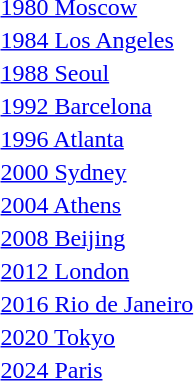<table>
<tr valign="top">
<td rowspan=2><a href='#'>1980 Moscow</a><br></td>
<td rowspan=2></td>
<td rowspan=2></td>
<td></td>
</tr>
<tr>
<td></td>
</tr>
<tr valign="top">
<td rowspan=2><a href='#'>1984 Los Angeles</a><br></td>
<td rowspan=2></td>
<td rowspan=2></td>
<td></td>
</tr>
<tr>
<td></td>
</tr>
<tr valign="top">
<td rowspan=2><a href='#'>1988 Seoul</a><br></td>
<td rowspan=2></td>
<td rowspan=2></td>
<td></td>
</tr>
<tr>
<td></td>
</tr>
<tr valign="top">
<td rowspan=2><a href='#'>1992 Barcelona</a><br></td>
<td rowspan=2></td>
<td rowspan=2></td>
<td></td>
</tr>
<tr>
<td></td>
</tr>
<tr valign="top">
<td rowspan=2><a href='#'>1996 Atlanta</a><br></td>
<td rowspan=2></td>
<td rowspan=2></td>
<td></td>
</tr>
<tr>
<td></td>
</tr>
<tr valign="top">
<td rowspan=2><a href='#'>2000 Sydney</a><br></td>
<td rowspan=2></td>
<td rowspan=2></td>
<td></td>
</tr>
<tr>
<td></td>
</tr>
<tr valign="top">
<td rowspan=2><a href='#'>2004 Athens</a><br></td>
<td rowspan=2></td>
<td rowspan=2></td>
<td></td>
</tr>
<tr>
<td></td>
</tr>
<tr valign="top">
<td rowspan=2><a href='#'>2008 Beijing</a><br></td>
<td rowspan=2></td>
<td rowspan=2></td>
<td></td>
</tr>
<tr>
<td></td>
</tr>
<tr valign="top">
<td rowspan=2><a href='#'>2012 London</a><br></td>
<td rowspan=2></td>
<td rowspan=2></td>
<td></td>
</tr>
<tr>
<td></td>
</tr>
<tr valign="top">
<td rowspan=2><a href='#'>2016 Rio de Janeiro</a><br></td>
<td rowspan=2></td>
<td rowspan=2></td>
<td></td>
</tr>
<tr>
<td></td>
</tr>
<tr valign="top">
<td rowspan=2><a href='#'>2020 Tokyo</a><br></td>
<td rowspan=2></td>
<td rowspan=2></td>
<td></td>
</tr>
<tr>
<td></td>
</tr>
<tr valign="top">
<td rowspan=2><a href='#'>2024 Paris</a><br></td>
<td rowspan=2></td>
<td rowspan=2></td>
<td></td>
</tr>
<tr>
<td></td>
</tr>
<tr>
</tr>
</table>
